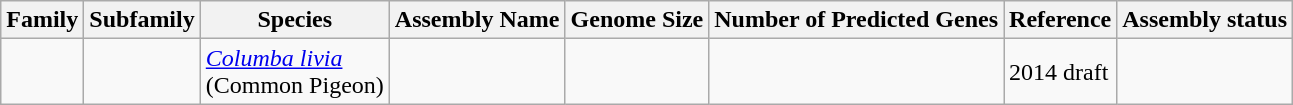<table class="wikitable sortable">
<tr>
<th>Family</th>
<th>Subfamily</th>
<th>Species</th>
<th>Assembly Name</th>
<th>Genome Size</th>
<th>Number of Predicted Genes</th>
<th>Reference</th>
<th>Assembly status</th>
</tr>
<tr>
<td></td>
<td></td>
<td><em><a href='#'>Columba livia</a></em><br>(Common Pigeon)</td>
<td></td>
<td></td>
<td></td>
<td>2014 draft</td>
<td></td>
</tr>
</table>
